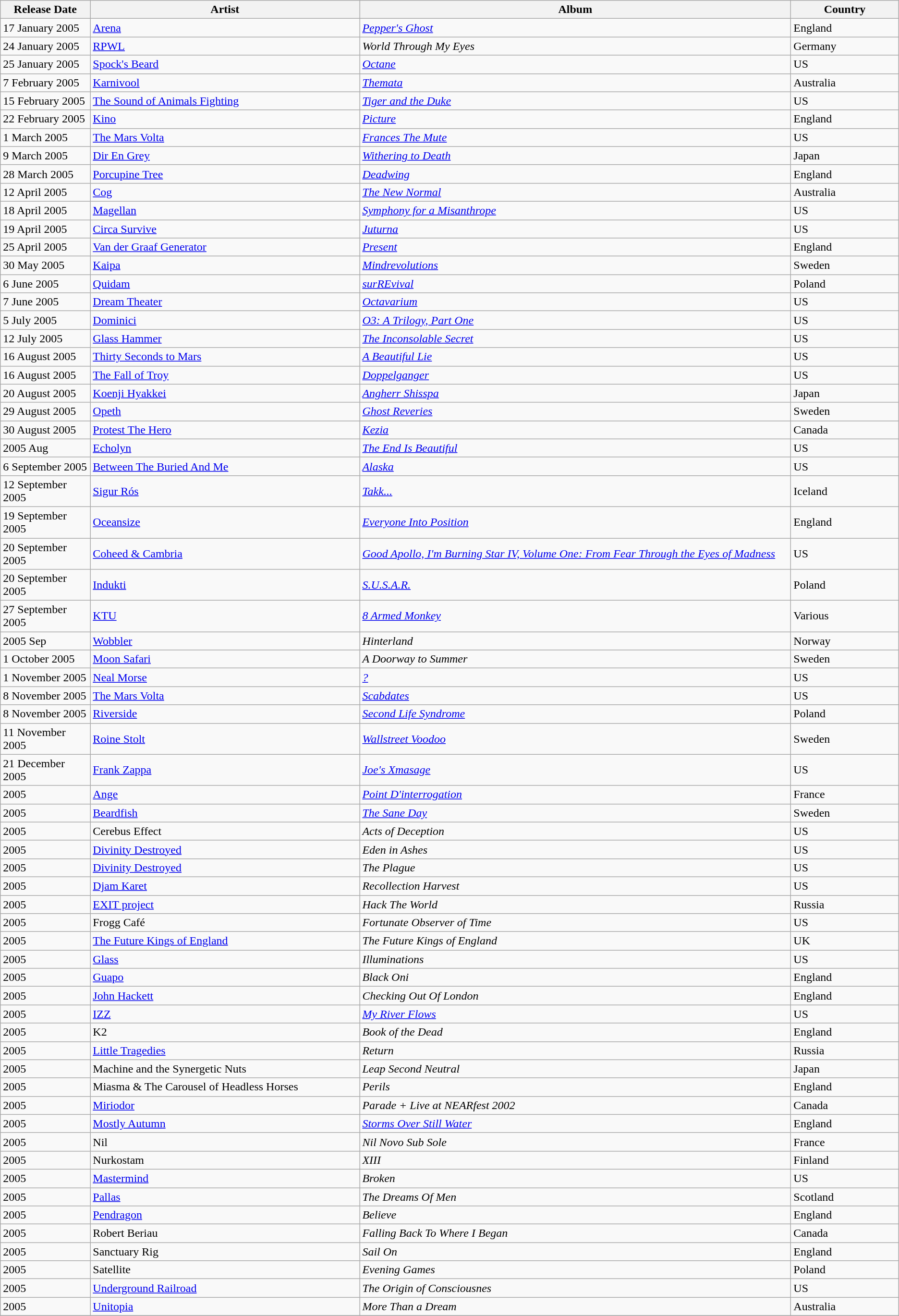<table class="wikitable">
<tr>
<th align=center width="10%">Release Date</th>
<th align=center width="30%">Artist</th>
<th align=center width="48%">Album</th>
<th align=center width="12%">Country</th>
</tr>
<tr>
<td>17 January 2005</td>
<td><a href='#'>Arena</a></td>
<td><em><a href='#'>Pepper's Ghost</a></em></td>
<td>England</td>
</tr>
<tr>
<td>24 January 2005</td>
<td><a href='#'>RPWL</a></td>
<td><em>World Through My Eyes</em></td>
<td>Germany</td>
</tr>
<tr>
<td>25 January 2005</td>
<td><a href='#'>Spock's Beard</a></td>
<td><em><a href='#'>Octane</a></em></td>
<td>US</td>
</tr>
<tr>
<td>7 February 2005</td>
<td><a href='#'>Karnivool</a></td>
<td><em><a href='#'>Themata</a></em></td>
<td>Australia</td>
</tr>
<tr>
<td>15 February 2005</td>
<td><a href='#'>The Sound of Animals Fighting</a></td>
<td><em><a href='#'>Tiger and the Duke</a></em></td>
<td>US</td>
</tr>
<tr>
<td>22 February 2005</td>
<td><a href='#'>Kino</a></td>
<td><em><a href='#'>Picture</a></em></td>
<td>England</td>
</tr>
<tr>
<td>1 March 2005</td>
<td><a href='#'>The Mars Volta</a></td>
<td><em><a href='#'>Frances The Mute</a></em></td>
<td>US</td>
</tr>
<tr>
<td>9 March 2005</td>
<td><a href='#'>Dir En Grey</a></td>
<td><em><a href='#'>Withering to Death</a></em></td>
<td>Japan</td>
</tr>
<tr>
<td>28 March 2005</td>
<td><a href='#'>Porcupine Tree</a></td>
<td><em><a href='#'>Deadwing</a></em></td>
<td>England</td>
</tr>
<tr>
<td>12 April 2005</td>
<td><a href='#'>Cog</a></td>
<td><em><a href='#'>The New Normal</a></em></td>
<td>Australia</td>
</tr>
<tr>
<td>18 April 2005</td>
<td><a href='#'>Magellan</a></td>
<td><em><a href='#'>Symphony for a Misanthrope</a></em></td>
<td>US</td>
</tr>
<tr>
<td>19 April 2005</td>
<td><a href='#'>Circa Survive</a></td>
<td><em><a href='#'>Juturna</a></em></td>
<td>US</td>
</tr>
<tr>
<td>25 April 2005</td>
<td><a href='#'>Van der Graaf Generator</a></td>
<td><em><a href='#'>Present</a></em></td>
<td>England</td>
</tr>
<tr>
<td>30 May 2005</td>
<td><a href='#'>Kaipa</a></td>
<td><em><a href='#'>Mindrevolutions</a></em></td>
<td>Sweden</td>
</tr>
<tr>
<td>6 June 2005</td>
<td><a href='#'>Quidam</a></td>
<td><em><a href='#'>surREvival</a></em></td>
<td>Poland</td>
</tr>
<tr>
<td>7 June 2005</td>
<td><a href='#'>Dream Theater</a></td>
<td><em><a href='#'>Octavarium</a></em></td>
<td>US</td>
</tr>
<tr>
<td>5 July 2005</td>
<td><a href='#'>Dominici</a></td>
<td><em><a href='#'>O3: A Trilogy, Part One</a></em></td>
<td>US</td>
</tr>
<tr>
<td>12 July 2005</td>
<td><a href='#'>Glass Hammer</a></td>
<td><em><a href='#'>The Inconsolable Secret</a></em></td>
<td>US</td>
</tr>
<tr>
<td>16 August 2005</td>
<td><a href='#'>Thirty Seconds to Mars</a></td>
<td><em><a href='#'>A Beautiful Lie</a></em></td>
<td>US</td>
</tr>
<tr>
<td>16 August 2005</td>
<td><a href='#'>The Fall of Troy</a></td>
<td><em><a href='#'>Doppelganger</a></em></td>
<td>US</td>
</tr>
<tr>
<td>20 August 2005</td>
<td><a href='#'>Koenji Hyakkei</a></td>
<td><em><a href='#'>Angherr Shisspa</a></em></td>
<td>Japan</td>
</tr>
<tr>
<td>29 August 2005</td>
<td><a href='#'>Opeth</a></td>
<td><em><a href='#'>Ghost Reveries</a></em></td>
<td>Sweden</td>
</tr>
<tr>
<td>30 August 2005</td>
<td><a href='#'>Protest The Hero</a></td>
<td><em><a href='#'>Kezia</a></em></td>
<td>Canada</td>
</tr>
<tr>
<td>2005 Aug</td>
<td><a href='#'>Echolyn</a></td>
<td><em><a href='#'>The End Is Beautiful</a></em></td>
<td>US</td>
</tr>
<tr>
<td>6 September 2005</td>
<td><a href='#'>Between The Buried And Me</a></td>
<td><em><a href='#'>Alaska</a></em></td>
<td>US</td>
</tr>
<tr>
<td>12 September 2005</td>
<td><a href='#'>Sigur Rós</a></td>
<td><em><a href='#'>Takk...</a></em></td>
<td>Iceland</td>
</tr>
<tr>
<td>19 September 2005</td>
<td><a href='#'>Oceansize</a></td>
<td><em><a href='#'>Everyone Into Position</a></em></td>
<td>England</td>
</tr>
<tr>
<td>20 September 2005</td>
<td><a href='#'>Coheed & Cambria</a></td>
<td><em><a href='#'>Good Apollo, I'm Burning Star IV, Volume One: From Fear Through the Eyes of Madness</a></em></td>
<td>US</td>
</tr>
<tr>
<td>20 September 2005</td>
<td><a href='#'>Indukti</a></td>
<td><em><a href='#'>S.U.S.A.R.</a></em></td>
<td>Poland</td>
</tr>
<tr>
<td>27 September 2005</td>
<td><a href='#'>KTU</a></td>
<td><em><a href='#'>8 Armed Monkey</a></em></td>
<td>Various</td>
</tr>
<tr>
<td>2005 Sep</td>
<td><a href='#'>Wobbler</a></td>
<td><em>Hinterland</em></td>
<td>Norway</td>
</tr>
<tr>
<td>1 October 2005</td>
<td><a href='#'>Moon Safari</a></td>
<td><em>A Doorway to Summer</em></td>
<td>Sweden</td>
</tr>
<tr>
<td>1 November 2005</td>
<td><a href='#'>Neal Morse</a></td>
<td><em><a href='#'>?</a></em></td>
<td>US</td>
</tr>
<tr>
<td>8 November 2005</td>
<td><a href='#'>The Mars Volta</a></td>
<td><em><a href='#'>Scabdates</a></em></td>
<td>US</td>
</tr>
<tr>
<td>8 November 2005</td>
<td><a href='#'>Riverside</a></td>
<td><em><a href='#'>Second Life Syndrome</a></em></td>
<td>Poland</td>
</tr>
<tr>
<td>11 November 2005</td>
<td><a href='#'>Roine Stolt</a></td>
<td><em><a href='#'>Wallstreet Voodoo</a></em></td>
<td>Sweden</td>
</tr>
<tr>
<td>21 December 2005</td>
<td><a href='#'>Frank Zappa</a></td>
<td><em><a href='#'>Joe's Xmasage</a></em></td>
<td>US</td>
</tr>
<tr>
<td>2005</td>
<td><a href='#'>Ange</a></td>
<td><em><a href='#'>Point D'interrogation</a></em></td>
<td>France</td>
</tr>
<tr>
<td>2005</td>
<td><a href='#'>Beardfish</a></td>
<td><em><a href='#'>The Sane Day</a></em></td>
<td>Sweden</td>
</tr>
<tr>
<td>2005</td>
<td>Cerebus Effect</td>
<td><em>Acts of Deception</em></td>
<td>US</td>
</tr>
<tr>
<td>2005</td>
<td><a href='#'>Divinity Destroyed</a></td>
<td><em>Eden in Ashes</em></td>
<td>US</td>
</tr>
<tr>
<td>2005</td>
<td><a href='#'>Divinity Destroyed</a></td>
<td><em>The Plague</em></td>
<td>US</td>
</tr>
<tr>
<td>2005</td>
<td><a href='#'>Djam Karet</a></td>
<td><em>Recollection Harvest</em></td>
<td>US</td>
</tr>
<tr>
<td>2005</td>
<td><a href='#'>EXIT project</a></td>
<td><em>Hack The World</em></td>
<td>Russia</td>
</tr>
<tr>
<td>2005</td>
<td>Frogg Café</td>
<td><em>Fortunate Observer of Time</em></td>
<td>US</td>
</tr>
<tr>
<td>2005</td>
<td><a href='#'>The Future Kings of England</a></td>
<td><em>The Future Kings of England</em></td>
<td>UK</td>
</tr>
<tr>
<td>2005</td>
<td><a href='#'>Glass</a></td>
<td><em>Illuminations</em></td>
<td>US</td>
</tr>
<tr>
<td>2005</td>
<td><a href='#'>Guapo</a></td>
<td><em>Black Oni</em></td>
<td>England</td>
</tr>
<tr>
<td>2005</td>
<td><a href='#'>John Hackett</a></td>
<td><em>Checking Out Of London</em></td>
<td>England</td>
</tr>
<tr>
<td>2005</td>
<td><a href='#'>IZZ</a></td>
<td><em><a href='#'>My River Flows</a></em></td>
<td>US</td>
</tr>
<tr>
<td>2005</td>
<td>K2</td>
<td><em>Book of the Dead</em></td>
<td>England</td>
</tr>
<tr>
<td>2005</td>
<td><a href='#'>Little Tragedies</a></td>
<td><em>Return</em></td>
<td>Russia</td>
</tr>
<tr>
<td>2005</td>
<td>Machine and the Synergetic Nuts</td>
<td><em>Leap Second Neutral</em></td>
<td>Japan</td>
</tr>
<tr>
<td>2005</td>
<td>Miasma & The Carousel of Headless Horses</td>
<td><em>Perils</em></td>
<td>England</td>
</tr>
<tr>
<td>2005</td>
<td><a href='#'>Miriodor</a></td>
<td><em>Parade + Live at NEARfest 2002</em></td>
<td>Canada</td>
</tr>
<tr>
<td>2005</td>
<td><a href='#'>Mostly Autumn</a></td>
<td><em><a href='#'>Storms Over Still Water</a></em></td>
<td>England</td>
</tr>
<tr>
<td>2005</td>
<td>Nil</td>
<td><em>Nil Novo Sub Sole</em></td>
<td>France</td>
</tr>
<tr>
<td>2005</td>
<td>Nurkostam</td>
<td><em>XIII</em></td>
<td>Finland</td>
</tr>
<tr>
<td>2005</td>
<td><a href='#'>Mastermind</a></td>
<td><em>Broken</em></td>
<td>US</td>
</tr>
<tr>
<td>2005</td>
<td><a href='#'>Pallas</a></td>
<td><em>The Dreams Of Men</em></td>
<td>Scotland</td>
</tr>
<tr>
<td>2005</td>
<td><a href='#'>Pendragon</a></td>
<td><em>Believe</em></td>
<td>England</td>
</tr>
<tr>
<td>2005</td>
<td>Robert Beriau</td>
<td><em>Falling Back To Where I Began</em></td>
<td>Canada</td>
</tr>
<tr>
<td>2005</td>
<td>Sanctuary Rig</td>
<td><em>Sail On</em></td>
<td>England</td>
</tr>
<tr>
<td>2005</td>
<td>Satellite</td>
<td><em>Evening Games</em></td>
<td>Poland</td>
</tr>
<tr>
<td>2005</td>
<td><a href='#'>Underground Railroad</a></td>
<td><em>The Origin of Consciousnes</em></td>
<td>US</td>
</tr>
<tr>
<td>2005</td>
<td><a href='#'>Unitopia</a></td>
<td><em>More Than a Dream</em></td>
<td>Australia</td>
</tr>
<tr>
</tr>
</table>
